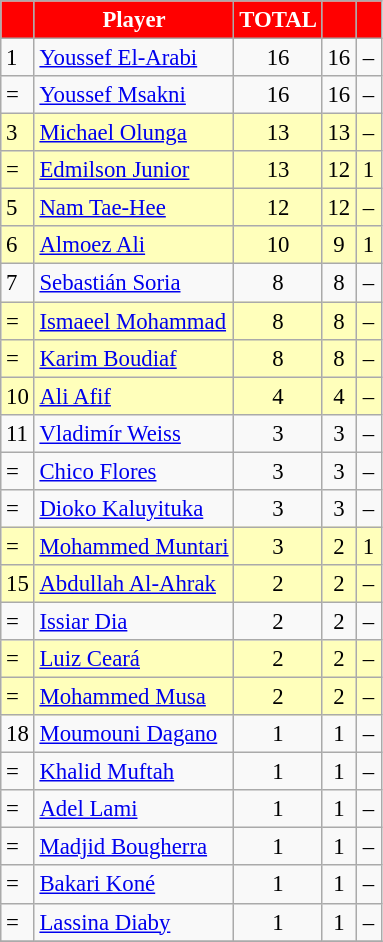<table border="0" class="wikitable" style="text-align:center;font-size:95%">
<tr>
<th scope=col style="color:#FFFFFF; background:#FF0000;"></th>
<th scope=col style="color:#FFFFFF; background:#FF0000;">Player</th>
<th scope=col style="color:#FFFFFF; background:#FF0000;">TOTAL</th>
<th scope=col style="color:#FFFFFF; background:#FF0000;" width=10><a href='#'></a></th>
<th scope=col style="color:#FFFFFF; background:#FF0000;" width=10><a href='#'></a></th>
</tr>
<tr>
<td align=left>1</td>
<td align=left> <a href='#'>Youssef El-Arabi</a></td>
<td align=center>16</td>
<td>16</td>
<td>–</td>
</tr>
<tr>
<td align=left>=</td>
<td align=left> <a href='#'>Youssef Msakni</a></td>
<td align=center>16</td>
<td>16</td>
<td>–</td>
</tr>
<tr style="background:#ffb">
<td align=left>3</td>
<td align=left> <a href='#'>Michael Olunga</a></td>
<td align=center>13</td>
<td>13</td>
<td>–</td>
</tr>
<tr style="background:#ffb">
<td align=left>=</td>
<td align=left> <a href='#'>Edmilson Junior</a></td>
<td align=center>13</td>
<td>12</td>
<td>1</td>
</tr>
<tr style="background:#ffb">
<td align=left>5</td>
<td align=left> <a href='#'>Nam Tae-Hee</a></td>
<td align=center>12</td>
<td>12</td>
<td>–</td>
</tr>
<tr style="background:#ffb">
<td align=left>6</td>
<td align=left> <a href='#'>Almoez Ali</a></td>
<td align=center>10</td>
<td>9</td>
<td>1</td>
</tr>
<tr>
<td align=left>7</td>
<td align=left> <a href='#'>Sebastián Soria</a></td>
<td align=center>8</td>
<td>8</td>
<td>–</td>
</tr>
<tr style="background:#ffb">
<td align=left>=</td>
<td align=left> <a href='#'>Ismaeel Mohammad</a></td>
<td align=center>8</td>
<td>8</td>
<td>–</td>
</tr>
<tr style="background:#ffb">
<td align=left>=</td>
<td align=left> <a href='#'>Karim Boudiaf</a></td>
<td align=center>8</td>
<td>8</td>
<td>–</td>
</tr>
<tr style="background:#ffb">
<td align=left>10</td>
<td align=left> <a href='#'>Ali Afif</a></td>
<td align=center>4</td>
<td>4</td>
<td>–</td>
</tr>
<tr>
<td align=left>11</td>
<td align=left> <a href='#'>Vladimír Weiss</a></td>
<td align=center>3</td>
<td>3</td>
<td>–</td>
</tr>
<tr>
<td align=left>=</td>
<td align=left> <a href='#'>Chico Flores</a></td>
<td align=center>3</td>
<td>3</td>
<td>–</td>
</tr>
<tr>
<td align=left>=</td>
<td align=left> <a href='#'>Dioko Kaluyituka</a></td>
<td align=center>3</td>
<td>3</td>
<td>–</td>
</tr>
<tr style="background:#ffb">
<td align=left>=</td>
<td align=left> <a href='#'>Mohammed Muntari</a></td>
<td align=center>3</td>
<td>2</td>
<td>1</td>
</tr>
<tr style="background:#ffb">
<td align=left>15</td>
<td align=left> <a href='#'>Abdullah Al-Ahrak</a></td>
<td align=center>2</td>
<td>2</td>
<td>–</td>
</tr>
<tr>
<td align=left>=</td>
<td align=left> <a href='#'>Issiar Dia</a></td>
<td align=center>2</td>
<td>2</td>
<td>–</td>
</tr>
<tr style="background:#ffb">
<td align=left>=</td>
<td align=left> <a href='#'>Luiz Ceará</a></td>
<td align=center>2</td>
<td>2</td>
<td>–</td>
</tr>
<tr style="background:#ffb">
<td align=left>=</td>
<td align=left> <a href='#'>Mohammed Musa</a></td>
<td align=center>2</td>
<td>2</td>
<td>–</td>
</tr>
<tr>
<td align=left>18</td>
<td align=left> <a href='#'>Moumouni Dagano</a></td>
<td align=center>1</td>
<td>1</td>
<td>–</td>
</tr>
<tr>
<td align=left>=</td>
<td align=left> <a href='#'>Khalid Muftah</a></td>
<td align=center>1</td>
<td>1</td>
<td>–</td>
</tr>
<tr>
<td align=left>=</td>
<td align=left> <a href='#'>Adel Lami</a></td>
<td align=center>1</td>
<td>1</td>
<td>–</td>
</tr>
<tr>
<td align=left>=</td>
<td align=left> <a href='#'>Madjid Bougherra</a></td>
<td align=center>1</td>
<td>1</td>
<td>–</td>
</tr>
<tr>
<td align=left>=</td>
<td align=left> <a href='#'>Bakari Koné</a></td>
<td align=center>1</td>
<td>1</td>
<td>–</td>
</tr>
<tr>
<td align=left>=</td>
<td align=left> <a href='#'>Lassina Diaby</a></td>
<td align=center>1</td>
<td>1</td>
<td>–</td>
</tr>
<tr>
</tr>
</table>
